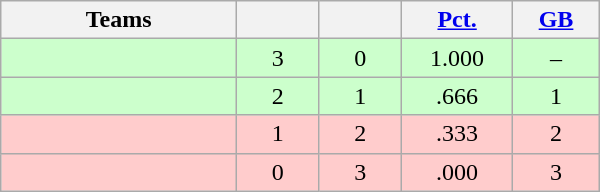<table class="wikitable" width="400" style="text-align:center;">
<tr>
<th width="20%">Teams</th>
<th width="7%"></th>
<th width="7%"></th>
<th width="8%"><a href='#'>Pct.</a></th>
<th width="7%"><a href='#'>GB</a></th>
</tr>
<tr style="background-color:#cfc">
<td align=left></td>
<td>3</td>
<td>0</td>
<td>1.000</td>
<td>–</td>
</tr>
<tr style="background-color:#cfc">
<td align=left></td>
<td>2</td>
<td>1</td>
<td>.666</td>
<td>1</td>
</tr>
<tr style="background-color:#fcc">
<td align=left></td>
<td>1</td>
<td>2</td>
<td>.333</td>
<td>2</td>
</tr>
<tr style="background-color:#fcc">
<td align=left></td>
<td>0</td>
<td>3</td>
<td>.000</td>
<td>3</td>
</tr>
</table>
